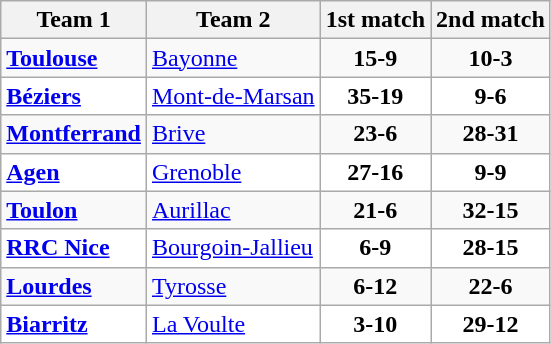<table class="wikitable">
<tr>
<th>Team 1</th>
<th>Team 2</th>
<th>1st match</th>
<th>2nd match</th>
</tr>
<tr>
<td><strong><a href='#'>Toulouse</a></strong></td>
<td><a href='#'>Bayonne</a></td>
<td align="center"><strong>15-9</strong></td>
<td align="center"><strong>10-3</strong></td>
</tr>
<tr bgcolor="white">
<td><strong><a href='#'>Béziers</a></strong></td>
<td><a href='#'>Mont-de-Marsan</a></td>
<td align="center"><strong>35-19</strong></td>
<td align="center"><strong>9-6</strong></td>
</tr>
<tr>
<td><strong><a href='#'>Montferrand</a></strong></td>
<td><a href='#'>Brive</a></td>
<td align="center"><strong>23-6</strong></td>
<td align="center"><strong>28-31</strong></td>
</tr>
<tr bgcolor="white">
<td><strong><a href='#'>Agen</a></strong></td>
<td><a href='#'>Grenoble</a></td>
<td align="center"><strong>27-16</strong></td>
<td align="center"><strong>9-9</strong></td>
</tr>
<tr>
<td><strong><a href='#'>Toulon</a></strong></td>
<td><a href='#'>Aurillac</a></td>
<td align="center"><strong>21-6</strong></td>
<td align="center"><strong>32-15</strong></td>
</tr>
<tr bgcolor="white">
<td><strong><a href='#'>RRC Nice</a></strong></td>
<td><a href='#'>Bourgoin-Jallieu</a></td>
<td align="center"><strong>6-9</strong></td>
<td align="center"><strong>28-15</strong></td>
</tr>
<tr>
<td><strong><a href='#'>Lourdes</a></strong></td>
<td><a href='#'>Tyrosse</a></td>
<td align="center"><strong>6-12</strong></td>
<td align="center"><strong>22-6</strong></td>
</tr>
<tr bgcolor="white">
<td><strong><a href='#'>Biarritz</a> </strong></td>
<td><a href='#'>La Voulte</a></td>
<td align="center"><strong>3-10</strong></td>
<td align="center"><strong>29-12</strong></td>
</tr>
</table>
